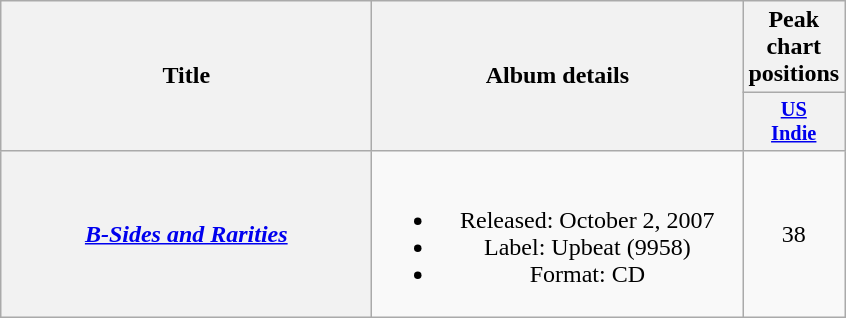<table class="wikitable plainrowheaders" style="text-align:center;" border="1">
<tr>
<th scope="col" rowspan="2" style="width:15em;">Title</th>
<th scope="col" rowspan="2" style="width:15em;">Album details</th>
<th scope="col" colspan="1">Peak chart positions</th>
</tr>
<tr>
<th scope="col" style="width:2.5em;font-size:85%;"><a href='#'>US<br>Indie</a><br></th>
</tr>
<tr>
<th scope="row"><em><a href='#'>B-Sides and Rarities</a></em></th>
<td><br><ul><li>Released: October 2, 2007</li><li>Label: Upbeat (9958)</li><li>Format: CD</li></ul></td>
<td>38</td>
</tr>
</table>
